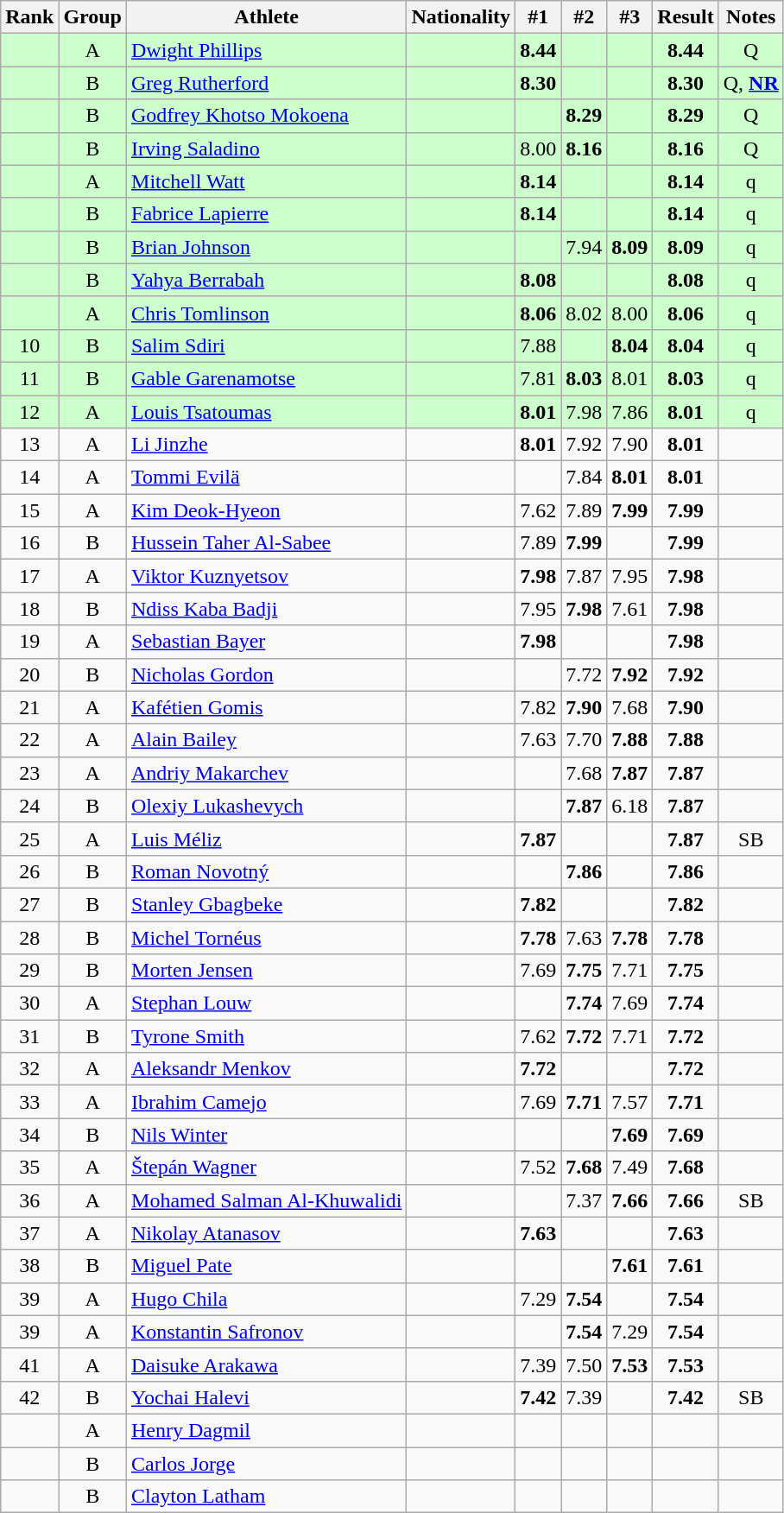<table class="wikitable sortable" style="text-align:center">
<tr>
<th>Rank</th>
<th>Group</th>
<th>Athlete</th>
<th>Nationality</th>
<th>#1</th>
<th>#2</th>
<th>#3</th>
<th>Result</th>
<th>Notes</th>
</tr>
<tr bgcolor=ccffcc>
<td></td>
<td>A</td>
<td align=left><a href='#'>Dwight Phillips</a></td>
<td align=left></td>
<td><strong>8.44</strong></td>
<td></td>
<td></td>
<td><strong>8.44</strong></td>
<td>Q</td>
</tr>
<tr bgcolor=ccffcc>
<td></td>
<td>B</td>
<td align=left><a href='#'>Greg Rutherford</a></td>
<td align=left></td>
<td><strong>8.30</strong></td>
<td></td>
<td></td>
<td><strong>8.30</strong></td>
<td>Q, <strong><a href='#'>NR</a></strong></td>
</tr>
<tr bgcolor=ccffcc>
<td></td>
<td>B</td>
<td align=left><a href='#'>Godfrey Khotso Mokoena</a></td>
<td align=left></td>
<td></td>
<td><strong>8.29</strong></td>
<td></td>
<td><strong>8.29</strong></td>
<td>Q</td>
</tr>
<tr bgcolor=ccffcc>
<td></td>
<td>B</td>
<td align=left><a href='#'>Irving Saladino</a></td>
<td align=left></td>
<td>8.00</td>
<td><strong>8.16</strong></td>
<td></td>
<td><strong>8.16</strong></td>
<td>Q</td>
</tr>
<tr bgcolor=ccffcc>
<td></td>
<td>A</td>
<td align=left><a href='#'>Mitchell Watt</a></td>
<td align=left></td>
<td><strong>8.14</strong></td>
<td></td>
<td></td>
<td><strong>8.14</strong></td>
<td>q</td>
</tr>
<tr bgcolor=ccffcc>
<td></td>
<td>B</td>
<td align=left><a href='#'>Fabrice Lapierre</a></td>
<td align=left></td>
<td><strong>8.14</strong></td>
<td></td>
<td></td>
<td><strong>8.14</strong></td>
<td>q</td>
</tr>
<tr bgcolor=ccffcc>
<td></td>
<td>B</td>
<td align=left><a href='#'>Brian Johnson</a></td>
<td align=left></td>
<td></td>
<td>7.94</td>
<td><strong>8.09</strong></td>
<td><strong>8.09</strong></td>
<td>q</td>
</tr>
<tr bgcolor=ccffcc>
<td></td>
<td>B</td>
<td align=left><a href='#'>Yahya Berrabah</a></td>
<td align=left></td>
<td><strong>8.08</strong></td>
<td></td>
<td></td>
<td><strong>8.08</strong></td>
<td>q</td>
</tr>
<tr bgcolor=ccffcc>
<td></td>
<td>A</td>
<td align=left><a href='#'>Chris Tomlinson</a></td>
<td align=left></td>
<td><strong>8.06</strong></td>
<td>8.02</td>
<td>8.00</td>
<td><strong>8.06</strong></td>
<td>q</td>
</tr>
<tr bgcolor=ccffcc>
<td>10</td>
<td>B</td>
<td align=left><a href='#'>Salim Sdiri</a></td>
<td align=left></td>
<td>7.88</td>
<td></td>
<td><strong>8.04</strong></td>
<td><strong>8.04</strong></td>
<td>q</td>
</tr>
<tr bgcolor=ccffcc>
<td>11</td>
<td>B</td>
<td align=left><a href='#'>Gable Garenamotse</a></td>
<td align=left></td>
<td>7.81</td>
<td><strong>8.03</strong></td>
<td>8.01</td>
<td><strong>8.03</strong></td>
<td>q</td>
</tr>
<tr bgcolor=ccffcc>
<td>12</td>
<td>A</td>
<td align=left><a href='#'>Louis Tsatoumas</a></td>
<td align=left></td>
<td><strong>8.01</strong></td>
<td>7.98</td>
<td>7.86</td>
<td><strong>8.01</strong></td>
<td>q</td>
</tr>
<tr>
<td>13</td>
<td>A</td>
<td align=left><a href='#'>Li Jinzhe</a></td>
<td align=left></td>
<td><strong>8.01</strong></td>
<td>7.92</td>
<td>7.90</td>
<td><strong>8.01</strong></td>
<td></td>
</tr>
<tr>
<td>14</td>
<td>A</td>
<td align=left><a href='#'>Tommi Evilä</a></td>
<td align=left></td>
<td></td>
<td>7.84</td>
<td><strong>8.01</strong></td>
<td><strong>8.01</strong></td>
<td></td>
</tr>
<tr>
<td>15</td>
<td>A</td>
<td align=left><a href='#'>Kim Deok-Hyeon</a></td>
<td align=left></td>
<td>7.62</td>
<td>7.89</td>
<td><strong>7.99</strong></td>
<td><strong>7.99</strong></td>
<td></td>
</tr>
<tr>
<td>16</td>
<td>B</td>
<td align=left><a href='#'>Hussein Taher Al-Sabee</a></td>
<td align=left></td>
<td>7.89</td>
<td><strong>7.99</strong></td>
<td></td>
<td><strong>7.99</strong></td>
<td></td>
</tr>
<tr>
<td>17</td>
<td>A</td>
<td align=left><a href='#'>Viktor Kuznyetsov</a></td>
<td align=left></td>
<td><strong>7.98</strong></td>
<td>7.87</td>
<td>7.95</td>
<td><strong>7.98</strong></td>
<td></td>
</tr>
<tr>
<td>18</td>
<td>B</td>
<td align=left><a href='#'>Ndiss Kaba Badji</a></td>
<td align=left></td>
<td>7.95</td>
<td><strong>7.98</strong></td>
<td>7.61</td>
<td><strong>7.98</strong></td>
<td></td>
</tr>
<tr>
<td>19</td>
<td>A</td>
<td align=left><a href='#'>Sebastian Bayer</a></td>
<td align=left></td>
<td><strong>7.98</strong></td>
<td></td>
<td></td>
<td><strong>7.98</strong></td>
<td></td>
</tr>
<tr>
<td>20</td>
<td>B</td>
<td align=left><a href='#'>Nicholas Gordon</a></td>
<td align=left></td>
<td></td>
<td>7.72</td>
<td><strong>7.92</strong></td>
<td><strong>7.92</strong></td>
<td></td>
</tr>
<tr>
<td>21</td>
<td>A</td>
<td align=left><a href='#'>Kafétien Gomis</a></td>
<td align=left></td>
<td>7.82</td>
<td><strong>7.90</strong></td>
<td>7.68</td>
<td><strong>7.90</strong></td>
<td></td>
</tr>
<tr>
<td>22</td>
<td>A</td>
<td align=left><a href='#'>Alain Bailey</a></td>
<td align=left></td>
<td>7.63</td>
<td>7.70</td>
<td><strong>7.88</strong></td>
<td><strong>7.88</strong></td>
<td></td>
</tr>
<tr>
<td>23</td>
<td>A</td>
<td align=left><a href='#'>Andriy Makarchev</a></td>
<td align=left></td>
<td></td>
<td>7.68</td>
<td><strong>7.87</strong></td>
<td><strong>7.87</strong></td>
<td></td>
</tr>
<tr>
<td>24</td>
<td>B</td>
<td align=left><a href='#'>Olexiy Lukashevych</a></td>
<td align=left></td>
<td></td>
<td><strong>7.87</strong></td>
<td>6.18</td>
<td><strong>7.87</strong></td>
<td></td>
</tr>
<tr>
<td>25</td>
<td>A</td>
<td align=left><a href='#'>Luis Méliz</a></td>
<td align=left></td>
<td><strong>7.87</strong></td>
<td></td>
<td></td>
<td><strong>7.87</strong></td>
<td>SB</td>
</tr>
<tr>
<td>26</td>
<td>B</td>
<td align=left><a href='#'>Roman Novotný</a></td>
<td align=left></td>
<td></td>
<td><strong>7.86</strong></td>
<td></td>
<td><strong>7.86</strong></td>
<td></td>
</tr>
<tr>
<td>27</td>
<td>B</td>
<td align=left><a href='#'>Stanley Gbagbeke</a></td>
<td align=left></td>
<td><strong>7.82</strong></td>
<td></td>
<td></td>
<td><strong>7.82</strong></td>
<td></td>
</tr>
<tr>
<td>28</td>
<td>B</td>
<td align=left><a href='#'>Michel Tornéus</a></td>
<td align=left></td>
<td><strong>7.78</strong></td>
<td>7.63</td>
<td><strong>7.78</strong></td>
<td><strong>7.78</strong></td>
<td></td>
</tr>
<tr>
<td>29</td>
<td>B</td>
<td align=left><a href='#'>Morten Jensen</a></td>
<td align=left></td>
<td>7.69</td>
<td><strong>7.75</strong></td>
<td>7.71</td>
<td><strong>7.75</strong></td>
<td></td>
</tr>
<tr>
<td>30</td>
<td>A</td>
<td align=left><a href='#'>Stephan Louw</a></td>
<td align=left></td>
<td></td>
<td><strong>7.74</strong></td>
<td>7.69</td>
<td><strong>7.74</strong></td>
<td></td>
</tr>
<tr>
<td>31</td>
<td>B</td>
<td align=left><a href='#'>Tyrone Smith</a></td>
<td align=left></td>
<td>7.62</td>
<td><strong>7.72</strong></td>
<td>7.71</td>
<td><strong>7.72</strong></td>
<td></td>
</tr>
<tr>
<td>32</td>
<td>A</td>
<td align=left><a href='#'>Aleksandr Menkov</a></td>
<td align=left></td>
<td><strong>7.72</strong></td>
<td></td>
<td></td>
<td><strong>7.72</strong></td>
<td></td>
</tr>
<tr>
<td>33</td>
<td>A</td>
<td align=left><a href='#'>Ibrahim Camejo</a></td>
<td align=left></td>
<td>7.69</td>
<td><strong>7.71</strong></td>
<td>7.57</td>
<td><strong>7.71</strong></td>
<td></td>
</tr>
<tr>
<td>34</td>
<td>B</td>
<td align=left><a href='#'>Nils Winter</a></td>
<td align=left></td>
<td></td>
<td></td>
<td><strong>7.69</strong></td>
<td><strong>7.69</strong></td>
<td></td>
</tr>
<tr>
<td>35</td>
<td>A</td>
<td align=left><a href='#'>Štepán Wagner</a></td>
<td align=left></td>
<td>7.52</td>
<td><strong>7.68</strong></td>
<td>7.49</td>
<td><strong>7.68</strong></td>
<td></td>
</tr>
<tr>
<td>36</td>
<td>A</td>
<td align=left><a href='#'>Mohamed Salman Al-Khuwalidi</a></td>
<td align=left></td>
<td></td>
<td>7.37</td>
<td><strong>7.66</strong></td>
<td><strong>7.66</strong></td>
<td>SB</td>
</tr>
<tr>
<td>37</td>
<td>A</td>
<td align=left><a href='#'>Nikolay Atanasov</a></td>
<td align=left></td>
<td><strong>7.63</strong></td>
<td></td>
<td></td>
<td><strong>7.63</strong></td>
<td></td>
</tr>
<tr>
<td>38</td>
<td>B</td>
<td align=left><a href='#'>Miguel Pate</a></td>
<td align=left></td>
<td></td>
<td></td>
<td><strong>7.61</strong></td>
<td><strong>7.61</strong></td>
<td></td>
</tr>
<tr>
<td>39</td>
<td>A</td>
<td align=left><a href='#'>Hugo Chila</a></td>
<td align=left></td>
<td>7.29</td>
<td><strong>7.54</strong></td>
<td></td>
<td><strong>7.54</strong></td>
<td></td>
</tr>
<tr>
<td>39</td>
<td>A</td>
<td align=left><a href='#'>Konstantin Safronov</a></td>
<td align=left></td>
<td></td>
<td><strong>7.54</strong></td>
<td>7.29</td>
<td><strong>7.54</strong></td>
<td></td>
</tr>
<tr>
<td>41</td>
<td>A</td>
<td align=left><a href='#'>Daisuke Arakawa</a></td>
<td align=left></td>
<td>7.39</td>
<td>7.50</td>
<td><strong>7.53</strong></td>
<td><strong>7.53</strong></td>
<td></td>
</tr>
<tr>
<td>42</td>
<td>B</td>
<td align=left><a href='#'>Yochai Halevi</a></td>
<td align=left></td>
<td><strong>7.42</strong></td>
<td>7.39</td>
<td></td>
<td><strong>7.42</strong></td>
<td>SB</td>
</tr>
<tr>
<td></td>
<td>A</td>
<td align=left><a href='#'>Henry Dagmil</a></td>
<td align=left></td>
<td></td>
<td></td>
<td></td>
<td><strong></strong></td>
<td></td>
</tr>
<tr>
<td></td>
<td>B</td>
<td align=left><a href='#'>Carlos Jorge</a></td>
<td align=left></td>
<td></td>
<td></td>
<td></td>
<td><strong></strong></td>
<td></td>
</tr>
<tr>
<td></td>
<td>B</td>
<td align=left><a href='#'>Clayton Latham</a></td>
<td align=left></td>
<td></td>
<td></td>
<td></td>
<td><strong></strong></td>
<td></td>
</tr>
</table>
